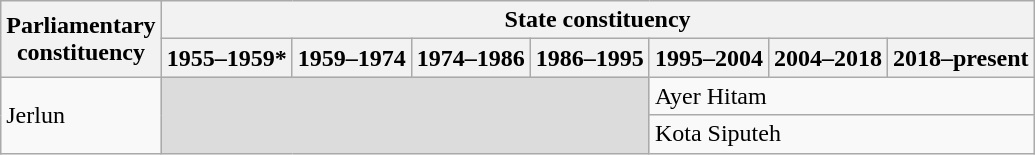<table class="wikitable">
<tr>
<th rowspan="2">Parliamentary<br>constituency</th>
<th colspan="7">State constituency</th>
</tr>
<tr>
<th>1955–1959*</th>
<th>1959–1974</th>
<th>1974–1986</th>
<th>1986–1995</th>
<th>1995–2004</th>
<th>2004–2018</th>
<th>2018–present</th>
</tr>
<tr>
<td rowspan="2">Jerlun</td>
<td colspan="4" rowspan="2" bgcolor="dcdcdc"></td>
<td colspan="3">Ayer Hitam</td>
</tr>
<tr>
<td colspan="3">Kota Siputeh</td>
</tr>
</table>
